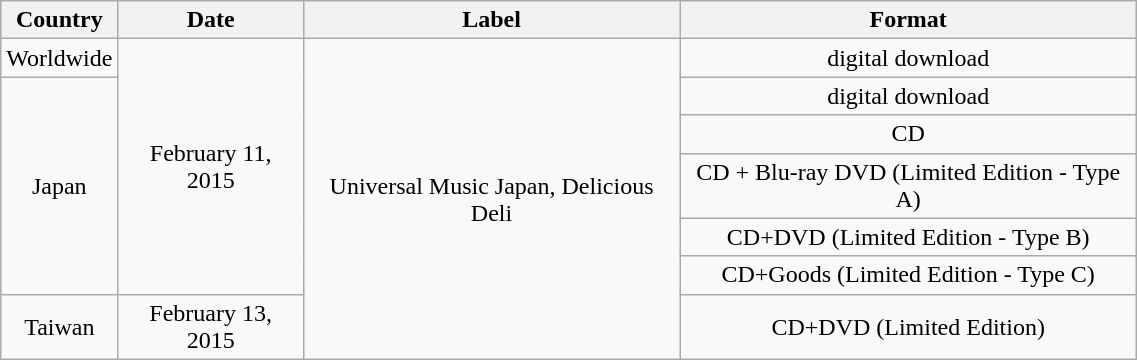<table class="wikitable" style="width:60%; text-align:center">
<tr>
<th>Country</th>
<th>Date</th>
<th>Label</th>
<th>Format</th>
</tr>
<tr>
<td>Worldwide</td>
<td rowspan=6>February 11, 2015</td>
<td rowspan=7>Universal Music Japan, Delicious Deli</td>
<td>digital download</td>
</tr>
<tr>
<td rowspan=5>Japan</td>
<td>digital download</td>
</tr>
<tr>
<td>CD</td>
</tr>
<tr>
<td>CD + Blu-ray DVD (Limited Edition - Type A)</td>
</tr>
<tr>
<td>CD+DVD (Limited Edition - Type B)</td>
</tr>
<tr>
<td>CD+Goods (Limited Edition - Type C)</td>
</tr>
<tr>
<td>Taiwan</td>
<td>February 13, 2015</td>
<td>CD+DVD (Limited Edition)</td>
</tr>
</table>
